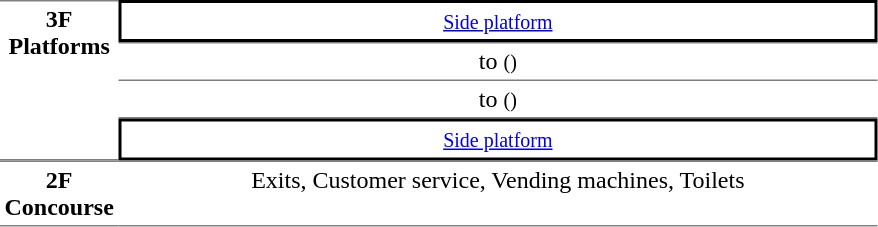<table table border=0 cellspacing=0 cellpadding=3>
<tr>
<td style="border-bottom:solid 1px gray; border-top:solid 1px gray;text-align:center" rowspan="4" valign=top><strong>3F<br>Platforms</strong></td>
<td style="border-right:solid 2px black;border-left:solid 2px black;border-top:solid 2px black;border-bottom:solid 2px black;text-align:center;" colspan=2><small><a href='#'>Side platform</a></small></td>
</tr>
<tr>
<td style="border-bottom:solid 1px gray; border-top:solid 1px gray;text-align:center;">  to  <small>()</small></td>
</tr>
<tr>
<td style="border-bottom:solid 1px gray;text-align:center;"> to  <small>()</small> </td>
</tr>
<tr>
<td style="border-right:solid 2px black;border-left:solid 2px black;border-top:solid 2px black;border-bottom:solid 2px black;text-align:center;" colspan=2><small><a href='#'>Side platform</a></small></td>
</tr>
<tr>
<td style="border-bottom:solid 1px gray; border-top:solid 1px gray;text-align:center" valign=top><strong>2F<br>Concourse</strong></td>
<td style="border-bottom:solid 1px gray; border-top:solid 1px gray;text-align:center;" valign=top width=500>Exits, Customer service, Vending machines, Toilets</td>
</tr>
</table>
